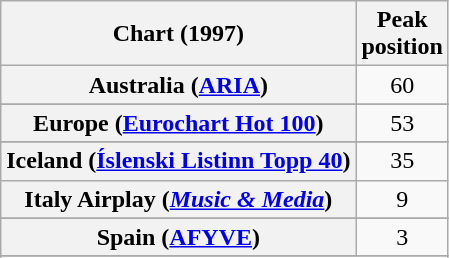<table class="wikitable sortable plainrowheaders" style="text-align:center">
<tr>
<th scope="col">Chart (1997)</th>
<th scope="col">Peak<br>position</th>
</tr>
<tr>
<th scope="row">Australia (<a href='#'>ARIA</a>)</th>
<td>60</td>
</tr>
<tr>
</tr>
<tr>
</tr>
<tr>
</tr>
<tr>
</tr>
<tr>
<th scope="row">Europe (<a href='#'>Eurochart Hot 100</a>)</th>
<td>53</td>
</tr>
<tr>
</tr>
<tr>
<th scope="row">Iceland (<a href='#'>Íslenski Listinn Topp 40</a>)</th>
<td>35</td>
</tr>
<tr>
<th scope="row">Italy Airplay (<em><a href='#'>Music & Media</a></em>)</th>
<td>9</td>
</tr>
<tr>
</tr>
<tr>
</tr>
<tr>
</tr>
<tr>
<th scope="row">Spain (<a href='#'>AFYVE</a>)</th>
<td>3</td>
</tr>
<tr>
</tr>
<tr>
</tr>
</table>
